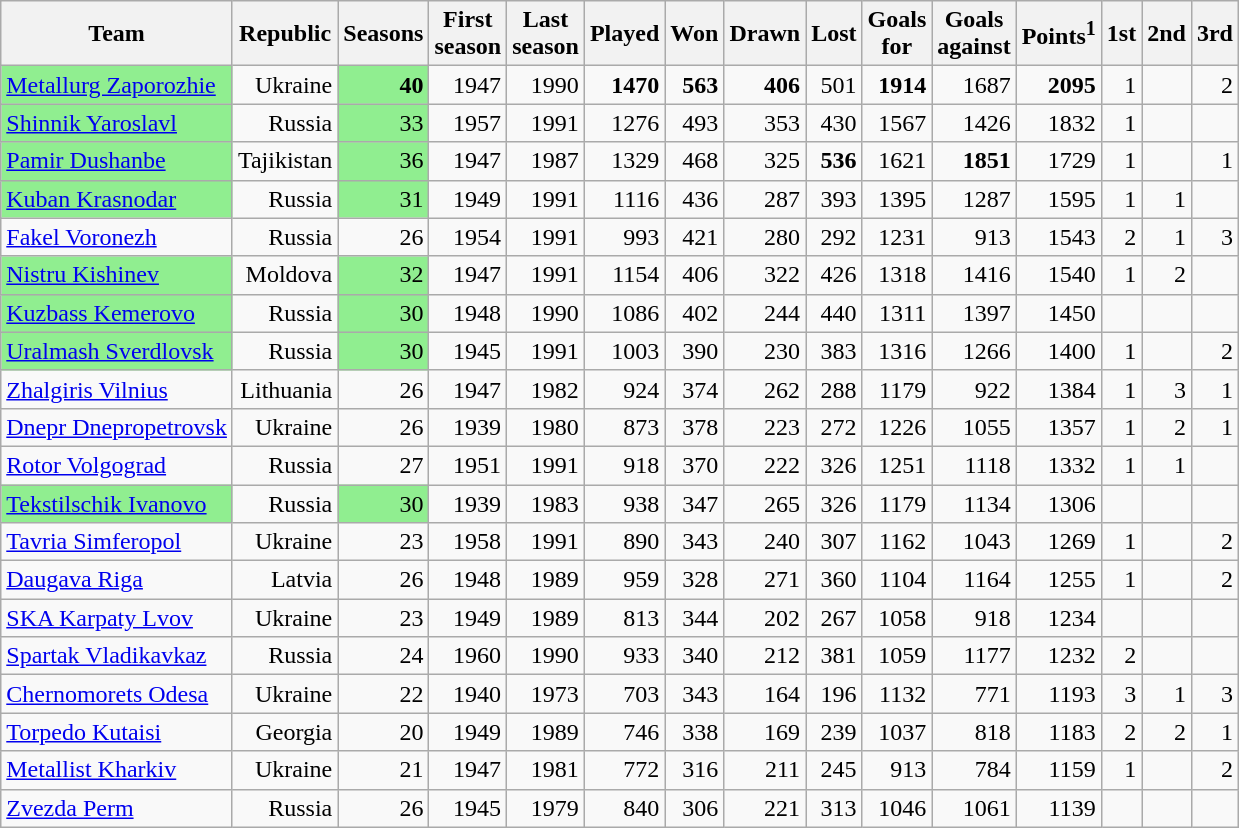<table class="wikitable sortable">
<tr>
<th>Team</th>
<th>Republic</th>
<th>Seasons</th>
<th>First<br>season</th>
<th>Last<br>season</th>
<th>Played</th>
<th>Won</th>
<th>Drawn</th>
<th>Lost</th>
<th>Goals<br>for</th>
<th>Goals<br>against</th>
<th>Points<sup>1</sup></th>
<th>1st</th>
<th>2nd</th>
<th>3rd</th>
</tr>
<tr style="text-align:right;">
<td align="left" bgcolor=LightGreen><a href='#'>Metallurg Zaporozhie</a></td>
<td>Ukraine</td>
<td bgcolor=LightGreen><strong>40</strong></td>
<td>1947</td>
<td>1990</td>
<td><strong>1470</strong></td>
<td><strong>563</strong></td>
<td><strong>406</strong></td>
<td>501</td>
<td><strong>1914</strong></td>
<td>1687</td>
<td><strong>2095</strong></td>
<td>1</td>
<td></td>
<td>2</td>
</tr>
<tr style="text-align:right;">
<td align="left" bgcolor=LightGreen><a href='#'>Shinnik Yaroslavl</a></td>
<td>Russia</td>
<td bgcolor=LightGreen>33</td>
<td>1957</td>
<td>1991</td>
<td>1276</td>
<td>493</td>
<td>353</td>
<td>430</td>
<td>1567</td>
<td>1426</td>
<td>1832</td>
<td>1</td>
<td></td>
<td></td>
</tr>
<tr style="text-align:right;">
<td align="left" bgcolor=LightGreen><a href='#'>Pamir Dushanbe</a></td>
<td>Tajikistan</td>
<td bgcolor=LightGreen>36</td>
<td>1947</td>
<td>1987</td>
<td>1329</td>
<td>468</td>
<td>325</td>
<td><strong>536</strong></td>
<td>1621</td>
<td><strong>1851</strong></td>
<td>1729</td>
<td>1</td>
<td></td>
<td>1</td>
</tr>
<tr style="text-align:right;">
<td align="left" bgcolor=LightGreen><a href='#'>Kuban Krasnodar</a></td>
<td>Russia</td>
<td bgcolor=LightGreen>31</td>
<td>1949</td>
<td>1991</td>
<td>1116</td>
<td>436</td>
<td>287</td>
<td>393</td>
<td>1395</td>
<td>1287</td>
<td>1595</td>
<td>1</td>
<td>1</td>
<td></td>
</tr>
<tr style="text-align:right;">
<td align="left"><a href='#'>Fakel Voronezh</a></td>
<td>Russia</td>
<td>26</td>
<td>1954</td>
<td>1991</td>
<td>993</td>
<td>421</td>
<td>280</td>
<td>292</td>
<td>1231</td>
<td>913</td>
<td>1543</td>
<td>2</td>
<td>1</td>
<td>3</td>
</tr>
<tr style="text-align:right;">
<td align="left" bgcolor=LightGreen><a href='#'>Nistru Kishinev</a></td>
<td>Moldova</td>
<td bgcolor=LightGreen>32</td>
<td>1947</td>
<td>1991</td>
<td>1154</td>
<td>406</td>
<td>322</td>
<td>426</td>
<td>1318</td>
<td>1416</td>
<td>1540</td>
<td>1</td>
<td>2</td>
<td></td>
</tr>
<tr style="text-align:right;">
<td align="left" bgcolor=LightGreen><a href='#'>Kuzbass Kemerovo</a></td>
<td>Russia</td>
<td bgcolor=LightGreen>30</td>
<td>1948</td>
<td>1990</td>
<td>1086</td>
<td>402</td>
<td>244</td>
<td>440</td>
<td>1311</td>
<td>1397</td>
<td>1450</td>
<td></td>
<td></td>
<td></td>
</tr>
<tr style="text-align:right;">
<td align="left" bgcolor=LightGreen><a href='#'>Uralmash Sverdlovsk</a></td>
<td>Russia</td>
<td bgcolor=LightGreen>30</td>
<td>1945</td>
<td>1991</td>
<td>1003</td>
<td>390</td>
<td>230</td>
<td>383</td>
<td>1316</td>
<td>1266</td>
<td>1400</td>
<td>1</td>
<td></td>
<td>2</td>
</tr>
<tr style="text-align:right;">
<td align="left"><a href='#'>Zhalgiris Vilnius</a></td>
<td>Lithuania</td>
<td>26</td>
<td>1947</td>
<td>1982</td>
<td>924</td>
<td>374</td>
<td>262</td>
<td>288</td>
<td>1179</td>
<td>922</td>
<td>1384</td>
<td>1</td>
<td>3</td>
<td>1</td>
</tr>
<tr style="text-align:right;">
<td align="left"><a href='#'>Dnepr Dnepropetrovsk</a></td>
<td>Ukraine</td>
<td>26</td>
<td>1939</td>
<td>1980</td>
<td>873</td>
<td>378</td>
<td>223</td>
<td>272</td>
<td>1226</td>
<td>1055</td>
<td>1357</td>
<td>1</td>
<td>2</td>
<td>1</td>
</tr>
<tr style="text-align:right;">
<td align="left"><a href='#'>Rotor Volgograd</a></td>
<td>Russia</td>
<td>27</td>
<td>1951</td>
<td>1991</td>
<td>918</td>
<td>370</td>
<td>222</td>
<td>326</td>
<td>1251</td>
<td>1118</td>
<td>1332</td>
<td>1</td>
<td>1</td>
<td></td>
</tr>
<tr style="text-align:right;">
<td align="left" bgcolor=LightGreen><a href='#'>Tekstilschik Ivanovo</a></td>
<td>Russia</td>
<td bgcolor=LightGreen>30</td>
<td>1939</td>
<td>1983</td>
<td>938</td>
<td>347</td>
<td>265</td>
<td>326</td>
<td>1179</td>
<td>1134</td>
<td>1306</td>
<td></td>
<td></td>
<td></td>
</tr>
<tr style="text-align:right;">
<td align="left"><a href='#'>Tavria Simferopol</a></td>
<td>Ukraine</td>
<td>23</td>
<td>1958</td>
<td>1991</td>
<td>890</td>
<td>343</td>
<td>240</td>
<td>307</td>
<td>1162</td>
<td>1043</td>
<td>1269</td>
<td>1</td>
<td></td>
<td>2</td>
</tr>
<tr style="text-align:right;">
<td align="left"><a href='#'>Daugava Riga</a></td>
<td>Latvia</td>
<td>26</td>
<td>1948</td>
<td>1989</td>
<td>959</td>
<td>328</td>
<td>271</td>
<td>360</td>
<td>1104</td>
<td>1164</td>
<td>1255</td>
<td>1</td>
<td></td>
<td>2</td>
</tr>
<tr style="text-align:right;">
<td align="left"><a href='#'>SKA Karpaty Lvov</a></td>
<td>Ukraine</td>
<td>23</td>
<td>1949</td>
<td>1989</td>
<td>813</td>
<td>344</td>
<td>202</td>
<td>267</td>
<td>1058</td>
<td>918</td>
<td>1234</td>
<td></td>
<td></td>
<td></td>
</tr>
<tr style="text-align:right;">
<td align="left"><a href='#'>Spartak Vladikavkaz</a></td>
<td>Russia</td>
<td>24</td>
<td>1960</td>
<td>1990</td>
<td>933</td>
<td>340</td>
<td>212</td>
<td>381</td>
<td>1059</td>
<td>1177</td>
<td>1232</td>
<td>2</td>
<td></td>
<td></td>
</tr>
<tr style="text-align:right;">
<td align="left"><a href='#'>Chernomorets Odesa</a></td>
<td>Ukraine</td>
<td>22</td>
<td>1940</td>
<td>1973</td>
<td>703</td>
<td>343</td>
<td>164</td>
<td>196</td>
<td>1132</td>
<td>771</td>
<td>1193</td>
<td>3</td>
<td>1</td>
<td>3</td>
</tr>
<tr style="text-align:right;">
<td align="left"><a href='#'>Torpedo Kutaisi</a></td>
<td>Georgia</td>
<td>20</td>
<td>1949</td>
<td>1989</td>
<td>746</td>
<td>338</td>
<td>169</td>
<td>239</td>
<td>1037</td>
<td>818</td>
<td>1183</td>
<td>2</td>
<td>2</td>
<td>1</td>
</tr>
<tr style="text-align:right;">
<td align="left"><a href='#'>Metallist Kharkiv</a></td>
<td>Ukraine</td>
<td>21</td>
<td>1947</td>
<td>1981</td>
<td>772</td>
<td>316</td>
<td>211</td>
<td>245</td>
<td>913</td>
<td>784</td>
<td>1159</td>
<td>1</td>
<td></td>
<td>2</td>
</tr>
<tr style="text-align:right;">
<td align="left"><a href='#'>Zvezda Perm</a></td>
<td>Russia</td>
<td>26</td>
<td>1945</td>
<td>1979</td>
<td>840</td>
<td>306</td>
<td>221</td>
<td>313</td>
<td>1046</td>
<td>1061</td>
<td>1139</td>
<td></td>
<td></td>
<td></td>
</tr>
</table>
